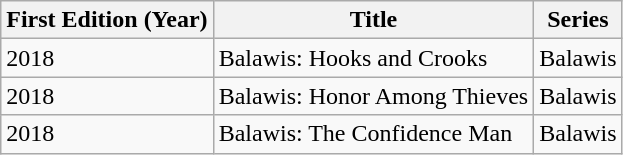<table class="wikitable sortable">
<tr>
<th>First Edition (Year)</th>
<th>Title</th>
<th>Series</th>
</tr>
<tr>
<td>2018</td>
<td>Balawis: Hooks and Crooks</td>
<td>Balawis</td>
</tr>
<tr>
<td>2018</td>
<td>Balawis: Honor Among Thieves</td>
<td>Balawis</td>
</tr>
<tr>
<td>2018</td>
<td>Balawis: The Confidence Man</td>
<td>Balawis</td>
</tr>
</table>
